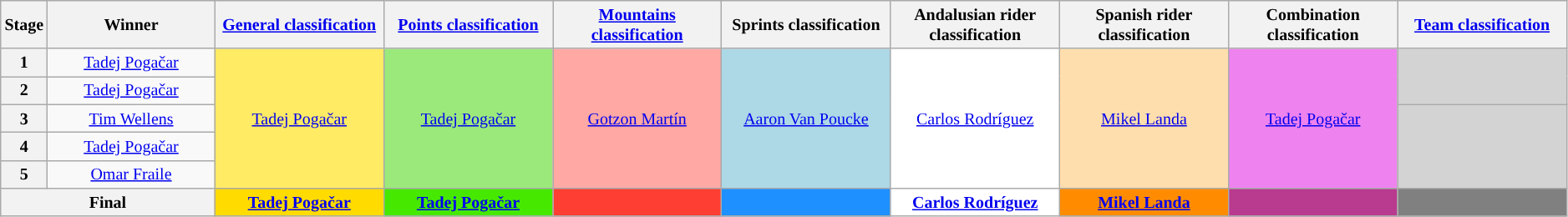<table class="wikitable" style="text-align: center; font-size:smaller;">
<tr style="background:#efefef;">
<th width="1%">Stage</th>
<th width="11%">Winner</th>
<th width="11%"><a href='#'>General classification</a><br></th>
<th width="11%"><a href='#'>Points classification</a><br></th>
<th width="11%"><a href='#'>Mountains classification</a><br></th>
<th width="11%">Sprints classification<br></th>
<th width="11%">Andalusian rider classification<br></th>
<th width="11%">Spanish rider classification</th>
<th width="11%">Combination classification</th>
<th width="11%"><a href='#'>Team classification</a></th>
</tr>
<tr>
<th>1</th>
<td><a href='#'>Tadej Pogačar</a></td>
<td style="background:#FFEB64;" rowspan="5"><a href='#'>Tadej Pogačar</a></td>
<td style="background:#9CE97B;" rowspan="5"><a href='#'>Tadej Pogačar</a></td>
<td style="background:#FFA8A4;" rowspan="5"><a href='#'>Gotzon Martín</a></td>
<td style="background:lightblue;" rowspan="5"><a href='#'>Aaron Van Poucke</a></td>
<td style="background:white;" rowspan="5"><a href='#'>Carlos Rodríguez</a></td>
<td style="background:navajowhite;" rowspan="5"><a href='#'>Mikel Landa</a></td>
<td style="background:violet;" rowspan="5"><a href='#'>Tadej Pogačar</a></td>
<td style="background:lightgrey;" rowspan="2"></td>
</tr>
<tr>
<th>2</th>
<td><a href='#'>Tadej Pogačar</a></td>
</tr>
<tr>
<th>3</th>
<td><a href='#'>Tim Wellens</a></td>
<td style="background:lightgrey;" rowspan="3"></td>
</tr>
<tr>
<th>4</th>
<td><a href='#'>Tadej Pogačar</a></td>
</tr>
<tr>
<th>5</th>
<td><a href='#'>Omar Fraile</a></td>
</tr>
<tr>
<th colspan="2">Final</th>
<th style="background:#FFDB00;"><a href='#'>Tadej Pogačar</a></th>
<th style="background:#46E800;"><a href='#'>Tadej Pogačar</a></th>
<th style="background:#FF3E33;"></th>
<th style="background:dodgerblue;"></th>
<th style="background:white;"><a href='#'>Carlos Rodríguez</a></th>
<th style="background:#FF8C00;"><a href='#'>Mikel Landa</a></th>
<th style="background:#B93B8F;"></th>
<th style="background:grey;"></th>
</tr>
</table>
